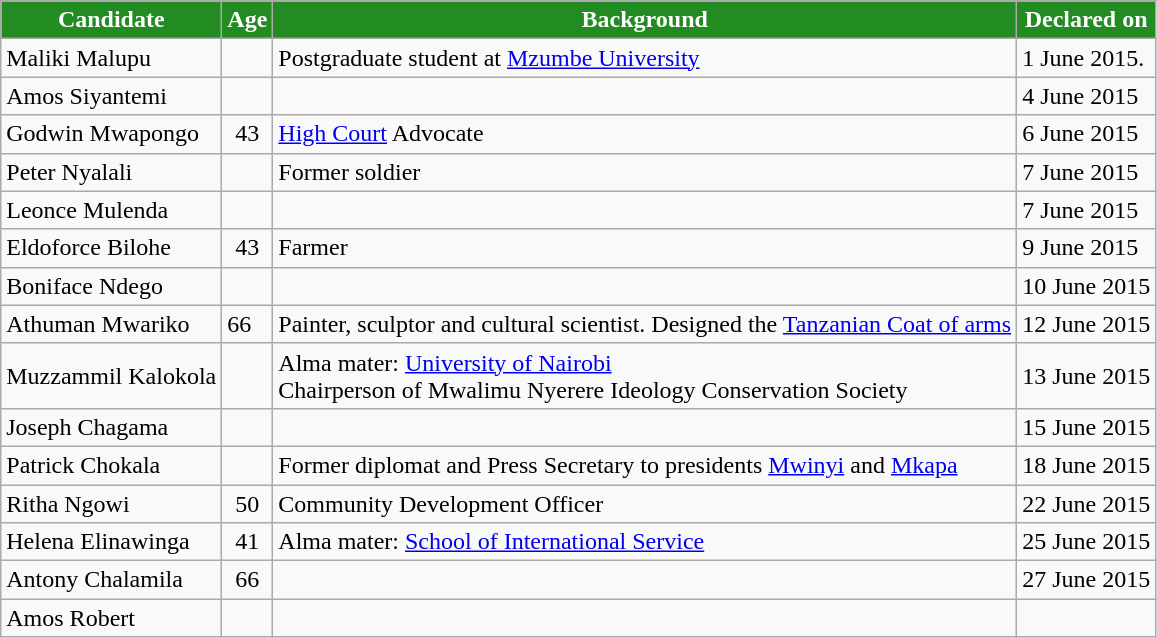<table class="wikitable sortable" style=text-align:left>
<tr>
<th style="background-color:#228B22;color: white">Candidate</th>
<th style="background-color:#228B22;color: white">Age</th>
<th style="background-color:#228B22;color: white" class="unsortable">Background</th>
<th style="background-color:#228B22;color: white" class="unsortable">Declared on</th>
</tr>
<tr>
<td>Maliki Malupu</td>
<td></td>
<td>Postgraduate student at <a href='#'>Mzumbe University</a></td>
<td>1 June 2015.</td>
</tr>
<tr>
<td>Amos Siyantemi</td>
<td></td>
<td></td>
<td>4 June 2015</td>
</tr>
<tr>
<td>Godwin Mwapongo</td>
<td align=center>43</td>
<td><a href='#'>High Court</a> Advocate</td>
<td>6 June 2015</td>
</tr>
<tr>
<td>Peter Nyalali</td>
<td align=center></td>
<td>Former soldier</td>
<td>7 June 2015</td>
</tr>
<tr>
<td>Leonce Mulenda</td>
<td align=center></td>
<td></td>
<td>7 June 2015</td>
</tr>
<tr>
<td>Eldoforce Bilohe</td>
<td align=center>43</td>
<td>Farmer</td>
<td>9 June 2015</td>
</tr>
<tr>
<td>Boniface Ndego</td>
<td></td>
<td></td>
<td>10 June 2015</td>
</tr>
<tr>
<td>Athuman Mwariko</td>
<td> 66</td>
<td>Painter, sculptor and cultural scientist. Designed the <a href='#'>Tanzanian Coat of arms</a></td>
<td>12 June 2015</td>
</tr>
<tr>
<td>Muzzammil Kalokola</td>
<td></td>
<td>Alma mater: <a href='#'>University of Nairobi</a><br>Chairperson of Mwalimu Nyerere Ideology Conservation Society</td>
<td>13 June 2015</td>
</tr>
<tr>
<td>Joseph Chagama</td>
<td></td>
<td></td>
<td>15 June 2015</td>
</tr>
<tr>
<td>Patrick Chokala</td>
<td></td>
<td>Former diplomat and Press Secretary to presidents <a href='#'>Mwinyi</a> and <a href='#'>Mkapa</a></td>
<td>18 June 2015</td>
</tr>
<tr>
<td>Ritha Ngowi</td>
<td align=center>50</td>
<td>Community Development Officer</td>
<td>22 June 2015</td>
</tr>
<tr>
<td>Helena Elinawinga</td>
<td align=center>41</td>
<td>Alma mater: <a href='#'>School of International Service</a></td>
<td>25 June 2015</td>
</tr>
<tr>
<td>Antony Chalamila</td>
<td align=center>66</td>
<td></td>
<td>27 June 2015</td>
</tr>
<tr>
<td>Amos Robert</td>
<td></td>
<td></td>
<td></td>
</tr>
</table>
